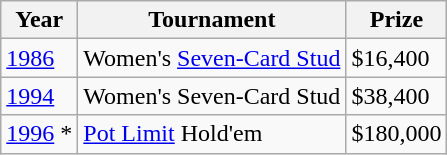<table class="wikitable">
<tr>
<th>Year</th>
<th>Tournament</th>
<th>Prize</th>
</tr>
<tr>
<td><a href='#'>1986</a></td>
<td>Women's <a href='#'>Seven-Card Stud</a></td>
<td>$16,400</td>
</tr>
<tr>
<td><a href='#'>1994</a></td>
<td>Women's Seven-Card Stud</td>
<td>$38,400</td>
</tr>
<tr>
<td><a href='#'>1996</a> *</td>
<td><a href='#'>Pot Limit</a> Hold'em</td>
<td>$180,000</td>
</tr>
</table>
